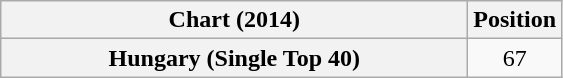<table class="wikitable sortable plainrowheaders" style="text-align:center">
<tr>
<th scope="col" style="width:19em;">Chart (2014)</th>
<th scope="col">Position</th>
</tr>
<tr>
<th scope="row">Hungary (Single Top 40)</th>
<td>67</td>
</tr>
</table>
